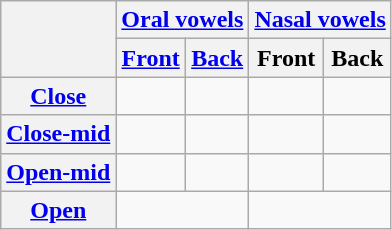<table class="wikitable">
<tr>
<th rowspan="2"> </th>
<th colspan="2"><a href='#'>Oral vowels</a></th>
<th colspan="2"><a href='#'>Nasal vowels</a></th>
</tr>
<tr>
<th><a href='#'>Front</a></th>
<th><a href='#'>Back</a></th>
<th>Front</th>
<th>Back</th>
</tr>
<tr>
<th><a href='#'>Close</a></th>
<td align="center"></td>
<td align="center"></td>
<td align="center"></td>
<td align="center"></td>
</tr>
<tr>
<th><a href='#'>Close-mid</a></th>
<td align="center"></td>
<td align="center"></td>
<td> </td>
<td> </td>
</tr>
<tr>
<th><a href='#'>Open-mid</a></th>
<td align="center"></td>
<td align="center"></td>
<td align="center"></td>
<td align="center"></td>
</tr>
<tr>
<th><a href='#'>Open</a></th>
<td colspan="2" align="center"></td>
<td colspan="2" align="center"></td>
</tr>
</table>
